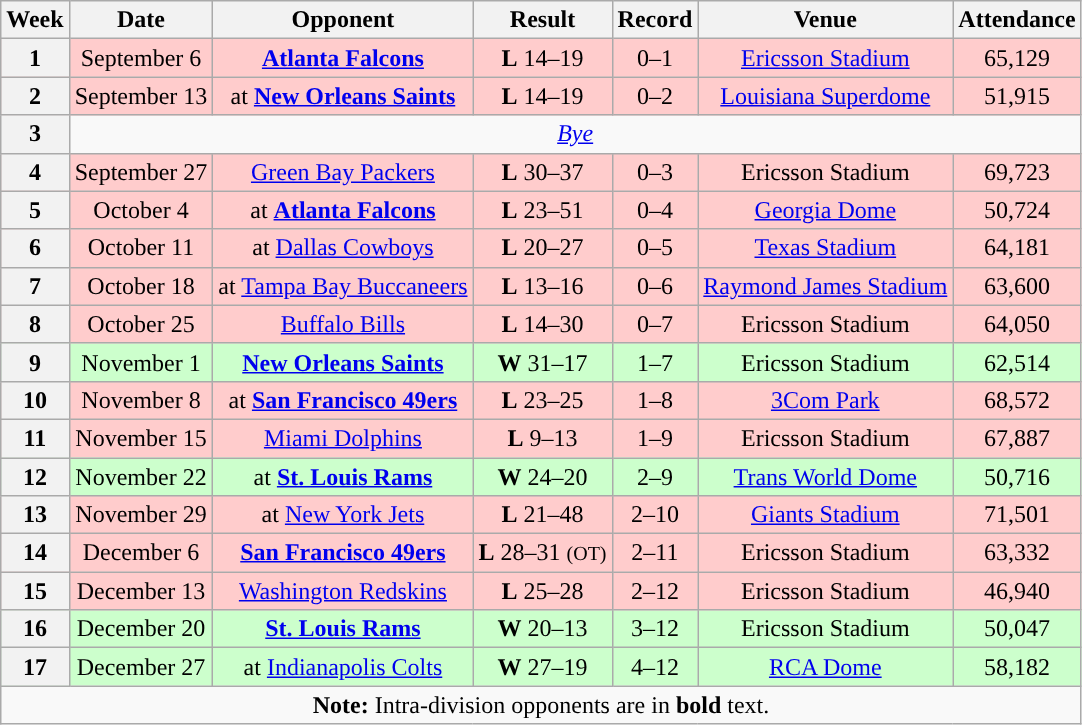<table class="wikitable" style="text-align:center">
<tr>
<th>Week</th>
<th>Date</th>
<th>Opponent</th>
<th>Result</th>
<th>Record</th>
<th>Venue</th>
<th>Attendance</th>
</tr>
<tr style="background:#fcc">
<th>1</th>
<td>September 6</td>
<td><strong><a href='#'>Atlanta Falcons</a></strong></td>
<td><strong>L</strong> 14–19</td>
<td>0–1</td>
<td><a href='#'>Ericsson Stadium</a></td>
<td>65,129</td>
</tr>
<tr style="background:#fcc">
<th>2</th>
<td>September 13</td>
<td>at <strong><a href='#'>New Orleans Saints</a></strong></td>
<td><strong>L</strong> 14–19</td>
<td>0–2</td>
<td><a href='#'>Louisiana Superdome</a></td>
<td>51,915</td>
</tr>
<tr align="center">
<th>3</th>
<td colspan="6"><em><a href='#'>Bye</a></em></td>
</tr>
<tr style="background:#fcc">
<th>4</th>
<td>September 27</td>
<td><a href='#'>Green Bay Packers</a></td>
<td><strong>L</strong> 30–37</td>
<td>0–3</td>
<td>Ericsson Stadium</td>
<td>69,723</td>
</tr>
<tr style="background:#fcc">
<th>5</th>
<td>October 4</td>
<td>at <strong><a href='#'>Atlanta Falcons</a></strong></td>
<td><strong>L</strong> 23–51</td>
<td>0–4</td>
<td><a href='#'>Georgia Dome</a></td>
<td>50,724</td>
</tr>
<tr style="background:#fcc">
<th>6</th>
<td>October 11</td>
<td>at <a href='#'>Dallas Cowboys</a></td>
<td><strong>L</strong> 20–27</td>
<td>0–5</td>
<td><a href='#'>Texas Stadium</a></td>
<td>64,181</td>
</tr>
<tr style="background:#fcc">
<th>7</th>
<td>October 18</td>
<td>at <a href='#'>Tampa Bay Buccaneers</a></td>
<td><strong>L</strong> 13–16</td>
<td>0–6</td>
<td><a href='#'>Raymond James Stadium</a></td>
<td>63,600</td>
</tr>
<tr style="background:#fcc">
<th>8</th>
<td>October 25</td>
<td><a href='#'>Buffalo Bills</a></td>
<td><strong>L</strong> 14–30</td>
<td>0–7</td>
<td>Ericsson Stadium</td>
<td>64,050</td>
</tr>
<tr style="background:#cfc">
<th>9</th>
<td>November 1</td>
<td><strong><a href='#'>New Orleans Saints</a></strong></td>
<td><strong>W</strong> 31–17</td>
<td>1–7</td>
<td>Ericsson Stadium</td>
<td>62,514</td>
</tr>
<tr style="background:#fcc">
<th>10</th>
<td>November 8</td>
<td>at <strong><a href='#'>San Francisco 49ers</a></strong></td>
<td><strong>L</strong> 23–25</td>
<td>1–8</td>
<td><a href='#'>3Com Park</a></td>
<td>68,572</td>
</tr>
<tr style="background:#fcc">
<th>11</th>
<td>November 15</td>
<td><a href='#'>Miami Dolphins</a></td>
<td><strong>L</strong> 9–13</td>
<td>1–9</td>
<td>Ericsson Stadium</td>
<td>67,887</td>
</tr>
<tr style="background:#cfc">
<th>12</th>
<td>November 22</td>
<td>at <strong><a href='#'>St. Louis Rams</a></strong></td>
<td><strong>W</strong> 24–20</td>
<td>2–9</td>
<td><a href='#'>Trans World Dome</a></td>
<td>50,716</td>
</tr>
<tr style="background:#fcc">
<th>13</th>
<td>November 29</td>
<td>at <a href='#'>New York Jets</a></td>
<td><strong>L</strong> 21–48</td>
<td>2–10</td>
<td><a href='#'>Giants Stadium</a></td>
<td>71,501</td>
</tr>
<tr style="background:#fcc">
<th>14</th>
<td>December 6</td>
<td><strong><a href='#'>San Francisco 49ers</a></strong></td>
<td><strong>L</strong> 28–31 <small>(OT)</small></td>
<td>2–11</td>
<td>Ericsson Stadium</td>
<td>63,332</td>
</tr>
<tr style="background:#fcc">
<th>15</th>
<td>December 13</td>
<td><a href='#'>Washington Redskins</a></td>
<td><strong>L</strong> 25–28</td>
<td>2–12</td>
<td>Ericsson Stadium</td>
<td>46,940</td>
</tr>
<tr style="background:#cfc">
<th>16</th>
<td>December 20</td>
<td><strong><a href='#'>St. Louis Rams</a></strong></td>
<td><strong>W</strong> 20–13</td>
<td>3–12</td>
<td>Ericsson Stadium</td>
<td>50,047</td>
</tr>
<tr style="background:#cfc">
<th>17</th>
<td>December 27</td>
<td>at <a href='#'>Indianapolis Colts</a></td>
<td><strong>W</strong> 27–19</td>
<td>4–12</td>
<td><a href='#'>RCA Dome</a></td>
<td>58,182</td>
</tr>
<tr>
<td colspan="7"><strong>Note:</strong> Intra-division opponents are in <strong>bold</strong> text.</td>
</tr>
</table>
